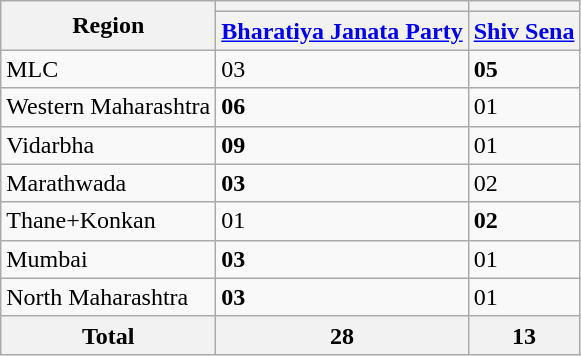<table class="wikitable sortable">
<tr>
<th rowspan="2">Region</th>
<th></th>
<th></th>
</tr>
<tr>
<th><a href='#'>Bharatiya Janata Party</a></th>
<th><a href='#'>Shiv Sena</a></th>
</tr>
<tr>
<td>MLC</td>
<td>03</td>
<td><strong>05</strong></td>
</tr>
<tr>
<td>Western Maharashtra</td>
<td><strong>06</strong></td>
<td>01</td>
</tr>
<tr>
<td>Vidarbha</td>
<td><strong>09</strong></td>
<td>01</td>
</tr>
<tr>
<td>Marathwada</td>
<td><strong>03</strong></td>
<td>02</td>
</tr>
<tr>
<td>Thane+Konkan</td>
<td>01</td>
<td><strong>02</strong></td>
</tr>
<tr>
<td>Mumbai</td>
<td><strong>03</strong></td>
<td>01</td>
</tr>
<tr>
<td>North Maharashtra</td>
<td><strong>03</strong></td>
<td>01</td>
</tr>
<tr>
<th><strong>Total</strong></th>
<th>28</th>
<th>13</th>
</tr>
</table>
